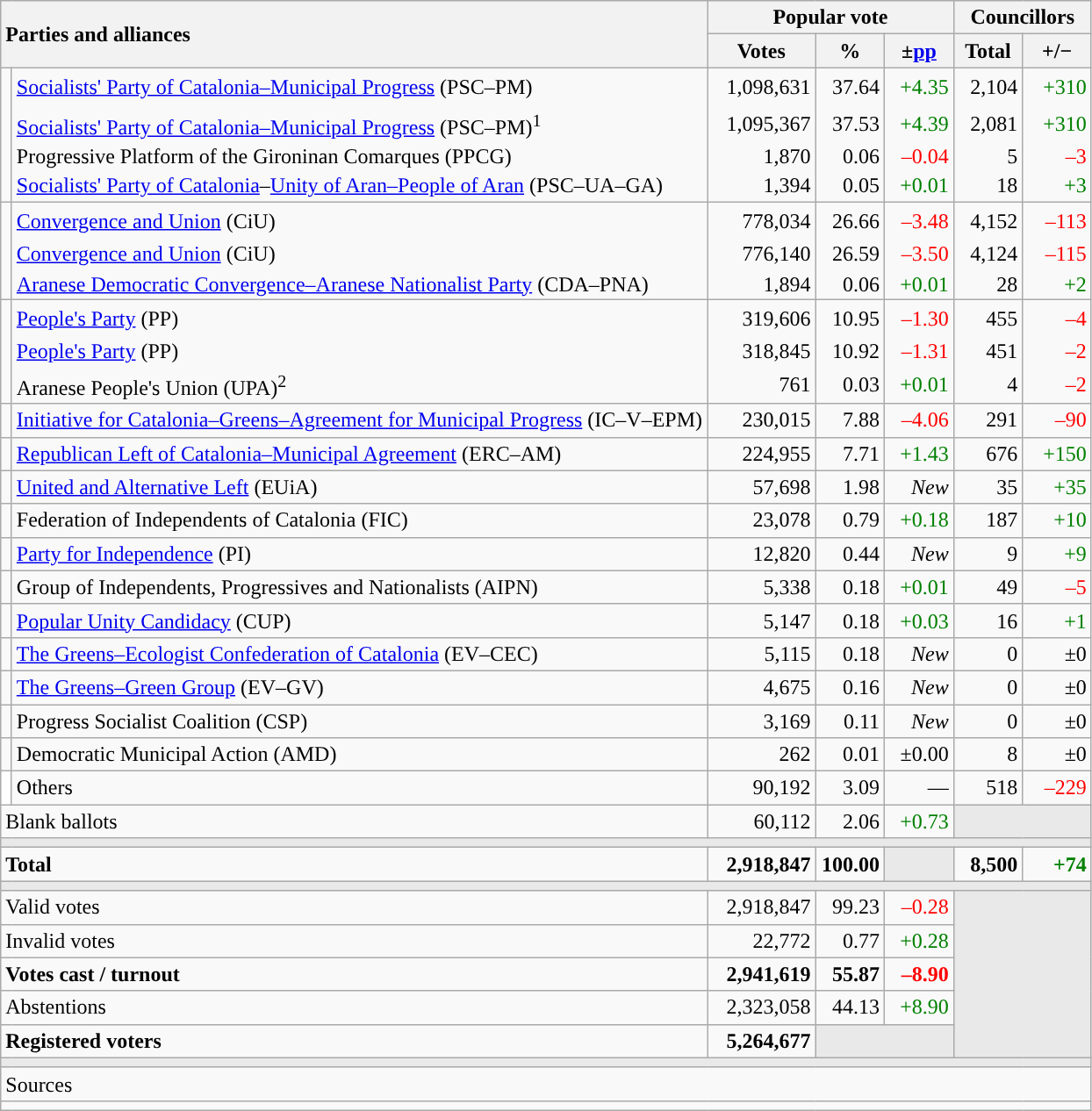<table class="wikitable" style="text-align:right;">
<tr>
<th style="text-align:left;" rowspan="2" colspan="2" width="525">Parties and alliances</th>
<th colspan="3">Popular vote</th>
<th colspan="2">Councillors</th>
</tr>
<tr>
<th width="75">Votes</th>
<th width="45">%</th>
<th width="45">±<a href='#'>pp</a></th>
<th width="45">Total</th>
<th width="45">+/−</th>
</tr>
<tr style="line-height:22px;">
<td width="1" rowspan="4"></td>
<td align="left"><a href='#'>Socialists' Party of Catalonia–Municipal Progress</a> (PSC–PM)</td>
<td>1,098,631</td>
<td>37.64</td>
<td style="color:green;">+4.35</td>
<td>2,104</td>
<td style="color:green;">+310</td>
</tr>
<tr style="border-bottom-style:hidden; border-top-style:hidden; line-height:16px;">
<td align="left"><span><a href='#'>Socialists' Party of Catalonia–Municipal Progress</a> (PSC–PM)<sup>1</sup></span></td>
<td>1,095,367</td>
<td>37.53</td>
<td style="color:green;">+4.39</td>
<td>2,081</td>
<td style="color:green;">+310</td>
</tr>
<tr style="border-bottom-style:hidden; line-height:16px;">
<td align="left"><span>Progressive Platform of the Gironinan Comarques (PPCG)</span></td>
<td>1,870</td>
<td>0.06</td>
<td style="color:red;">–0.04</td>
<td>5</td>
<td style="color:red;">–3</td>
</tr>
<tr style="line-height:16px;">
<td align="left"><span><a href='#'>Socialists' Party of Catalonia</a>–<a href='#'>Unity of Aran–People of Aran</a> (PSC–UA–GA)</span></td>
<td>1,394</td>
<td>0.05</td>
<td style="color:green;">+0.01</td>
<td>18</td>
<td style="color:green;">+3</td>
</tr>
<tr style="line-height:22px;">
<td rowspan="3" style="color:inherit;background:"></td>
<td align="left"><a href='#'>Convergence and Union</a> (CiU)</td>
<td>778,034</td>
<td>26.66</td>
<td style="color:red;">–3.48</td>
<td>4,152</td>
<td style="color:red;">–113</td>
</tr>
<tr style="border-bottom-style:hidden; border-top-style:hidden; line-height:16px;">
<td align="left"><span><a href='#'>Convergence and Union</a> (CiU)</span></td>
<td>776,140</td>
<td>26.59</td>
<td style="color:red;">–3.50</td>
<td>4,124</td>
<td style="color:red;">–115</td>
</tr>
<tr style="line-height:16px;">
<td align="left"><span><a href='#'>Aranese Democratic Convergence–Aranese Nationalist Party</a> (CDA–PNA)</span></td>
<td>1,894</td>
<td>0.06</td>
<td style="color:green;">+0.01</td>
<td>28</td>
<td style="color:green;">+2</td>
</tr>
<tr style="line-height:22px;">
<td rowspan="3" style="color:inherit;background:"></td>
<td align="left"><a href='#'>People's Party</a> (PP)</td>
<td>319,606</td>
<td>10.95</td>
<td style="color:red;">–1.30</td>
<td>455</td>
<td style="color:red;">–4</td>
</tr>
<tr style="border-bottom-style:hidden; border-top-style:hidden; line-height:16px;">
<td align="left"><span><a href='#'>People's Party</a> (PP)</span></td>
<td>318,845</td>
<td>10.92</td>
<td style="color:red;">–1.31</td>
<td>451</td>
<td style="color:red;">–2</td>
</tr>
<tr style="line-height:16px;">
<td align="left"><span>Aranese People's Union (UPA)<sup>2</sup></span></td>
<td>761</td>
<td>0.03</td>
<td style="color:green;">+0.01</td>
<td>4</td>
<td style="color:red;">–2</td>
</tr>
<tr>
<td style="color:inherit;background:"></td>
<td align="left"><a href='#'>Initiative for Catalonia–Greens–Agreement for Municipal Progress</a> (IC–V–EPM)</td>
<td>230,015</td>
<td>7.88</td>
<td style="color:red;">–4.06</td>
<td>291</td>
<td style="color:red;">–90</td>
</tr>
<tr>
<td style="color:inherit;background:"></td>
<td align="left"><a href='#'>Republican Left of Catalonia–Municipal Agreement</a> (ERC–AM)</td>
<td>224,955</td>
<td>7.71</td>
<td style="color:green;">+1.43</td>
<td>676</td>
<td style="color:green;">+150</td>
</tr>
<tr>
<td style="color:inherit;background:"></td>
<td align="left"><a href='#'>United and Alternative Left</a> (EUiA)</td>
<td>57,698</td>
<td>1.98</td>
<td><em>New</em></td>
<td>35</td>
<td style="color:green;">+35</td>
</tr>
<tr>
<td style="color:inherit;background:"></td>
<td align="left">Federation of Independents of Catalonia (FIC)</td>
<td>23,078</td>
<td>0.79</td>
<td style="color:green;">+0.18</td>
<td>187</td>
<td style="color:green;">+10</td>
</tr>
<tr>
<td style="color:inherit;background:"></td>
<td align="left"><a href='#'>Party for Independence</a> (PI)</td>
<td>12,820</td>
<td>0.44</td>
<td><em>New</em></td>
<td>9</td>
<td style="color:green;">+9</td>
</tr>
<tr>
<td style="color:inherit;background:"></td>
<td align="left">Group of Independents, Progressives and Nationalists (AIPN)</td>
<td>5,338</td>
<td>0.18</td>
<td style="color:green;">+0.01</td>
<td>49</td>
<td style="color:red;">–5</td>
</tr>
<tr>
<td style="color:inherit;background:"></td>
<td align="left"><a href='#'>Popular Unity Candidacy</a> (CUP)</td>
<td>5,147</td>
<td>0.18</td>
<td style="color:green;">+0.03</td>
<td>16</td>
<td style="color:green;">+1</td>
</tr>
<tr>
<td style="color:inherit;background:"></td>
<td align="left"><a href='#'>The Greens–Ecologist Confederation of Catalonia</a> (EV–CEC)</td>
<td>5,115</td>
<td>0.18</td>
<td><em>New</em></td>
<td>0</td>
<td>±0</td>
</tr>
<tr>
<td style="color:inherit;background:"></td>
<td align="left"><a href='#'>The Greens–Green Group</a> (EV–GV)</td>
<td>4,675</td>
<td>0.16</td>
<td><em>New</em></td>
<td>0</td>
<td>±0</td>
</tr>
<tr>
<td style="color:inherit;background:"></td>
<td align="left">Progress Socialist Coalition (CSP)</td>
<td>3,169</td>
<td>0.11</td>
<td><em>New</em></td>
<td>0</td>
<td>±0</td>
</tr>
<tr>
<td style="color:inherit;background:"></td>
<td align="left">Democratic Municipal Action (AMD)</td>
<td>262</td>
<td>0.01</td>
<td>±0.00</td>
<td>8</td>
<td>±0</td>
</tr>
<tr>
<td bgcolor="white"></td>
<td align="left">Others</td>
<td>90,192</td>
<td>3.09</td>
<td>—</td>
<td>518</td>
<td style="color:red;">–229</td>
</tr>
<tr>
<td align="left" colspan="2">Blank ballots</td>
<td>60,112</td>
<td>2.06</td>
<td style="color:green;">+0.73</td>
<td style="color:inherit;background:#E9E9E9" colspan="2"></td>
</tr>
<tr>
<td colspan="7" style="color:inherit;background:#E9E9E9"></td>
</tr>
<tr style="font-weight:bold;">
<td align="left" colspan="2">Total</td>
<td>2,918,847</td>
<td>100.00</td>
<td bgcolor="#E9E9E9"></td>
<td>8,500</td>
<td style="color:green;">+74</td>
</tr>
<tr>
<td colspan="7" style="color:inherit;background:#E9E9E9"></td>
</tr>
<tr>
<td align="left" colspan="2">Valid votes</td>
<td>2,918,847</td>
<td>99.23</td>
<td style="color:red;">–0.28</td>
<td bgcolor="#E9E9E9" colspan="2" rowspan="5"></td>
</tr>
<tr>
<td align="left" colspan="2">Invalid votes</td>
<td>22,772</td>
<td>0.77</td>
<td style="color:green;">+0.28</td>
</tr>
<tr style="font-weight:bold;">
<td align="left" colspan="2">Votes cast / turnout</td>
<td>2,941,619</td>
<td>55.87</td>
<td style="color:red;">–8.90</td>
</tr>
<tr>
<td align="left" colspan="2">Abstentions</td>
<td>2,323,058</td>
<td>44.13</td>
<td style="color:green;">+8.90</td>
</tr>
<tr style="font-weight:bold;">
<td align="left" colspan="2">Registered voters</td>
<td>5,264,677</td>
<td bgcolor="#E9E9E9" colspan="2"></td>
</tr>
<tr>
<td colspan="7" style="color:inherit;background:#E9E9E9"></td>
</tr>
<tr>
<td align="left" colspan="7">Sources</td>
</tr>
<tr>
<td colspan="7" style="text-align:left; max-width:790px;"></td>
</tr>
</table>
